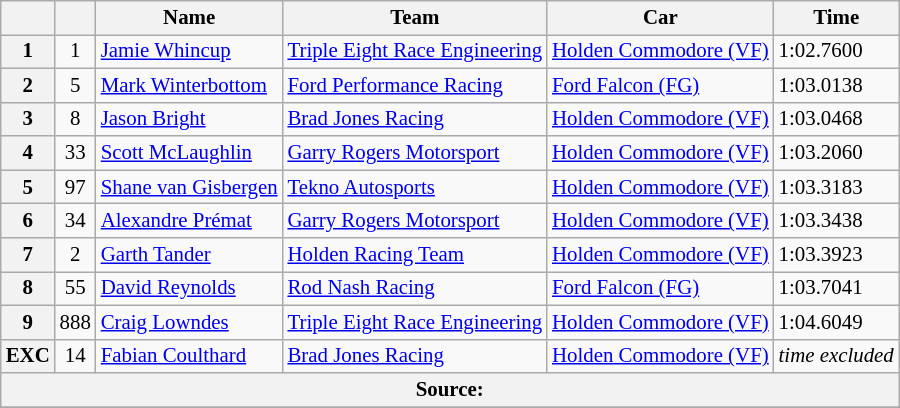<table class="wikitable" style="font-size: 87%">
<tr>
<th></th>
<th></th>
<th>Name</th>
<th>Team</th>
<th>Car</th>
<th>Time</th>
</tr>
<tr>
<th>1</th>
<td align="center">1</td>
<td> <a href='#'>Jamie Whincup</a></td>
<td><a href='#'>Triple Eight Race Engineering</a></td>
<td><a href='#'>Holden Commodore (VF)</a></td>
<td>1:02.7600</td>
</tr>
<tr>
<th>2</th>
<td align="center">5</td>
<td> <a href='#'>Mark Winterbottom</a></td>
<td><a href='#'>Ford Performance Racing</a></td>
<td><a href='#'>Ford Falcon (FG)</a></td>
<td>1:03.0138</td>
</tr>
<tr>
<th>3</th>
<td align="center">8</td>
<td> <a href='#'>Jason Bright</a></td>
<td><a href='#'>Brad Jones Racing</a></td>
<td><a href='#'>Holden Commodore (VF)</a></td>
<td>1:03.0468</td>
</tr>
<tr>
<th>4</th>
<td align="center">33</td>
<td> <a href='#'>Scott McLaughlin</a></td>
<td><a href='#'>Garry Rogers Motorsport</a></td>
<td><a href='#'>Holden Commodore (VF)</a></td>
<td>1:03.2060</td>
</tr>
<tr>
<th>5</th>
<td align="center">97</td>
<td> <a href='#'>Shane van Gisbergen</a></td>
<td><a href='#'>Tekno Autosports</a></td>
<td><a href='#'>Holden Commodore (VF)</a></td>
<td>1:03.3183</td>
</tr>
<tr>
<th>6</th>
<td align="center">34</td>
<td> <a href='#'>Alexandre Prémat</a></td>
<td><a href='#'>Garry Rogers Motorsport</a></td>
<td><a href='#'>Holden Commodore (VF)</a></td>
<td>1:03.3438</td>
</tr>
<tr>
<th>7</th>
<td align="center">2</td>
<td> <a href='#'>Garth Tander</a></td>
<td><a href='#'>Holden Racing Team</a></td>
<td><a href='#'>Holden Commodore (VF)</a></td>
<td>1:03.3923</td>
</tr>
<tr>
<th>8</th>
<td align="center">55</td>
<td> <a href='#'>David Reynolds</a></td>
<td><a href='#'>Rod Nash Racing</a></td>
<td><a href='#'>Ford Falcon (FG)</a></td>
<td>1:03.7041</td>
</tr>
<tr>
<th>9</th>
<td align="center">888</td>
<td> <a href='#'>Craig Lowndes</a></td>
<td><a href='#'>Triple Eight Race Engineering</a></td>
<td><a href='#'>Holden Commodore (VF)</a></td>
<td>1:04.6049</td>
</tr>
<tr>
<th>EXC</th>
<td align="center">14</td>
<td> <a href='#'>Fabian Coulthard</a></td>
<td><a href='#'>Brad Jones Racing</a></td>
<td><a href='#'>Holden Commodore (VF)</a></td>
<td><em>time excluded</em></td>
</tr>
<tr>
<th colspan=6>Source:</th>
</tr>
<tr>
</tr>
</table>
